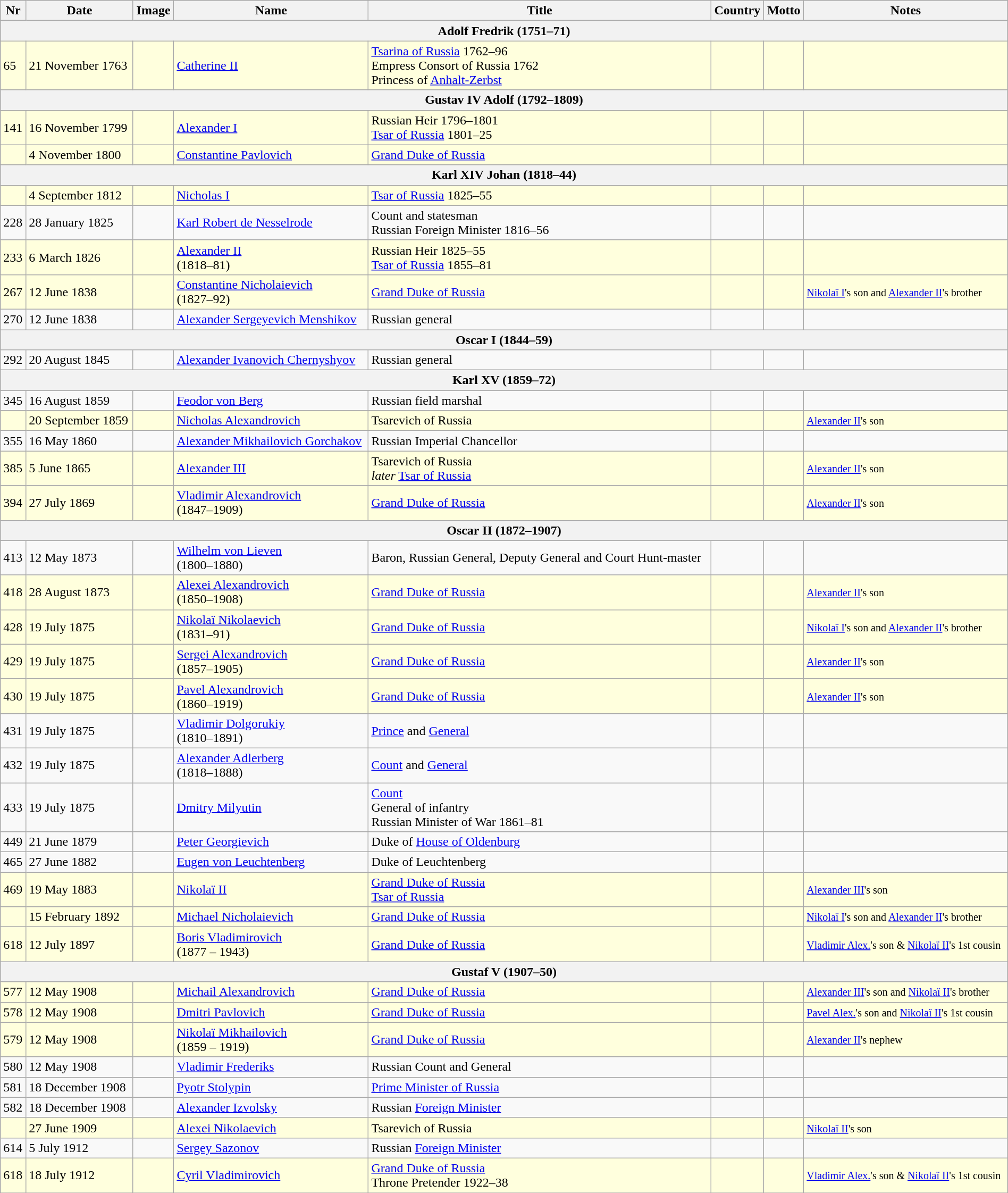<table class="wikitable" width=100%>
<tr>
<th>Nr</th>
<th>Date</th>
<th>Image</th>
<th>Name</th>
<th>Title</th>
<th>Country</th>
<th>Motto</th>
<th>Notes</th>
</tr>
<tr>
<th colspan=8>Adolf Fredrik (1751–71)</th>
</tr>
<tr bgcolor="#FFFFDD">
<td>65</td>
<td>21 November 1763</td>
<td></td>
<td><a href='#'>Catherine II</a></td>
<td><a href='#'>Tsarina of Russia</a> 1762–96<br>Empress Consort of Russia 1762<br>Princess of <a href='#'>Anhalt-Zerbst</a></td>
<td></td>
<td></td>
<td></td>
</tr>
<tr>
<th colspan=8>Gustav IV Adolf (1792–1809)</th>
</tr>
<tr bgcolor="#FFFFDD">
<td>141</td>
<td>16 November 1799</td>
<td></td>
<td><a href='#'>Alexander I</a></td>
<td>Russian Heir 1796–1801<br><a href='#'>Tsar of Russia</a> 1801–25</td>
<td></td>
<td></td>
<td></td>
</tr>
<tr bgcolor="#FFFFDD">
<td></td>
<td>4 November 1800</td>
<td></td>
<td><a href='#'>Constantine Pavlovich</a></td>
<td><a href='#'>Grand Duke of Russia</a></td>
<td></td>
<td></td>
<td></td>
</tr>
<tr>
<th colspan=8>Karl XIV Johan (1818–44)</th>
</tr>
<tr bgcolor="#FFFFDD">
<td></td>
<td>4 September 1812</td>
<td></td>
<td><a href='#'>Nicholas I</a></td>
<td><a href='#'>Tsar of Russia</a> 1825–55</td>
<td></td>
<td></td>
<td></td>
</tr>
<tr>
<td>228</td>
<td>28 January 1825</td>
<td></td>
<td><a href='#'>Karl Robert de Nesselrode</a></td>
<td>Count and statesman<br>Russian Foreign Minister 1816–56</td>
<td></td>
<td></td>
<td></td>
</tr>
<tr bgcolor="#FFFFDD">
<td>233</td>
<td>6 March 1826</td>
<td></td>
<td><a href='#'>Alexander II</a><br>(1818–81)</td>
<td>Russian Heir 1825–55<br><a href='#'>Tsar of Russia</a> 1855–81</td>
<td></td>
<td></td>
<td></td>
</tr>
<tr bgcolor="#FFFFDD">
<td>267</td>
<td>12 June 1838</td>
<td></td>
<td><a href='#'>Constantine Nicholaievich</a><br>(1827–92)</td>
<td><a href='#'>Grand Duke of Russia</a></td>
<td></td>
<td></td>
<td><small><a href='#'>Nikolaï I</a>'s son and <a href='#'>Alexander II</a>'s brother</small></td>
</tr>
<tr>
<td>270</td>
<td>12 June 1838</td>
<td></td>
<td><a href='#'>Alexander Sergeyevich Menshikov</a></td>
<td>Russian general</td>
<td></td>
<td></td>
<td></td>
</tr>
<tr>
<th colspan=8>Oscar I (1844–59)</th>
</tr>
<tr>
<td>292</td>
<td>20 August 1845</td>
<td></td>
<td><a href='#'>Alexander Ivanovich Chernyshyov</a></td>
<td>Russian general</td>
<td></td>
<td></td>
<td></td>
</tr>
<tr>
<th colspan=8>Karl XV (1859–72)</th>
</tr>
<tr>
<td>345</td>
<td>16 August 1859</td>
<td></td>
<td><a href='#'>Feodor von Berg</a></td>
<td>Russian field marshal</td>
<td></td>
<td></td>
<td></td>
</tr>
<tr bgcolor="#FFFFDD">
<td></td>
<td>20 September 1859</td>
<td></td>
<td><a href='#'>Nicholas Alexandrovich</a></td>
<td>Tsarevich of Russia</td>
<td></td>
<td></td>
<td><small><a href='#'>Alexander II</a>'s son</small></td>
</tr>
<tr>
<td>355</td>
<td>16 May 1860</td>
<td></td>
<td><a href='#'>Alexander Mikhailovich Gorchakov</a></td>
<td>Russian Imperial Chancellor</td>
<td></td>
<td></td>
<td></td>
</tr>
<tr bgcolor="#FFFFDD">
<td>385</td>
<td>5 June 1865</td>
<td></td>
<td><a href='#'>Alexander III</a></td>
<td>Tsarevich of Russia<br> <em>later</em> <a href='#'>Tsar of Russia</a></td>
<td></td>
<td></td>
<td><small><a href='#'>Alexander II</a>'s son</small></td>
</tr>
<tr bgcolor="#FFFFDD">
<td>394</td>
<td>27 July 1869</td>
<td></td>
<td><a href='#'>Vladimir Alexandrovich</a><br> (1847–1909)</td>
<td><a href='#'>Grand Duke of Russia</a></td>
<td></td>
<td></td>
<td><small><a href='#'>Alexander II</a>'s son</small></td>
</tr>
<tr>
<th colspan=8>Oscar II (1872–1907)</th>
</tr>
<tr>
<td>413</td>
<td>12 May 1873</td>
<td></td>
<td><a href='#'>Wilhelm von Lieven</a><br>(1800–1880)</td>
<td>Baron, Russian General, Deputy General and Court Hunt-master</td>
<td></td>
<td></td>
<td></td>
</tr>
<tr bgcolor="#FFFFDD">
<td>418</td>
<td>28 August 1873</td>
<td></td>
<td><a href='#'>Alexei Alexandrovich</a><br>(1850–1908)</td>
<td><a href='#'>Grand Duke of Russia</a></td>
<td></td>
<td></td>
<td><small><a href='#'>Alexander II</a>'s son</small></td>
</tr>
<tr bgcolor="#FFFFDD">
<td>428</td>
<td>19 July 1875</td>
<td></td>
<td><a href='#'>Nikolaï Nikolaevich</a><br>(1831–91)</td>
<td><a href='#'>Grand Duke of Russia</a></td>
<td></td>
<td></td>
<td><small><a href='#'>Nikolaï I</a>'s son and <a href='#'>Alexander II</a>'s brother</small></td>
</tr>
<tr bgcolor="#FFFFDD">
<td>429</td>
<td>19 July 1875</td>
<td></td>
<td><a href='#'>Sergei Alexandrovich</a><br>(1857–1905)</td>
<td><a href='#'>Grand Duke of Russia</a></td>
<td></td>
<td></td>
<td><small><a href='#'>Alexander II</a>'s son</small></td>
</tr>
<tr bgcolor="#FFFFDD">
<td>430</td>
<td>19 July 1875</td>
<td></td>
<td><a href='#'>Pavel Alexandrovich</a><br>(1860–1919)</td>
<td><a href='#'>Grand Duke of Russia</a></td>
<td></td>
<td></td>
<td><small><a href='#'>Alexander II</a>'s son</small></td>
</tr>
<tr>
<td>431</td>
<td>19 July 1875</td>
<td></td>
<td><a href='#'>Vladimir Dolgorukiy</a><br>(1810–1891)</td>
<td><a href='#'>Prince</a> and <a href='#'>General</a></td>
<td></td>
<td></td>
<td></td>
</tr>
<tr>
<td>432</td>
<td>19 July 1875</td>
<td></td>
<td><a href='#'>Alexander Adlerberg</a><br>(1818–1888)</td>
<td><a href='#'>Count</a> and <a href='#'>General</a></td>
<td></td>
<td></td>
<td></td>
</tr>
<tr>
<td>433</td>
<td>19 July 1875</td>
<td></td>
<td><a href='#'>Dmitry Milyutin</a></td>
<td><a href='#'>Count</a><br>General of infantry<br>Russian Minister of War 1861–81</td>
<td></td>
<td></td>
<td></td>
</tr>
<tr>
<td>449</td>
<td>21 June 1879</td>
<td></td>
<td><a href='#'>Peter Georgievich</a></td>
<td>Duke of <a href='#'>House of Oldenburg</a></td>
<td></td>
<td></td>
<td></td>
</tr>
<tr>
<td>465</td>
<td>27 June 1882</td>
<td></td>
<td><a href='#'>Eugen von Leuchtenberg</a></td>
<td>Duke of Leuchtenberg</td>
<td></td>
<td></td>
<td></td>
</tr>
<tr bgcolor="#FFFFDD">
<td>469</td>
<td>19 May 1883</td>
<td></td>
<td><a href='#'>Nikolaï II</a></td>
<td><a href='#'>Grand Duke of Russia</a><br> <a href='#'>Tsar of Russia</a></td>
<td></td>
<td></td>
<td><small><a href='#'>Alexander III</a>'s son</small> </td>
</tr>
<tr bgcolor="#FFFFDD">
<td></td>
<td>15 February 1892</td>
<td></td>
<td><a href='#'>Michael Nicholaievich</a></td>
<td><a href='#'>Grand Duke of Russia</a></td>
<td></td>
<td></td>
<td><small><a href='#'>Nikolaï I</a>'s son and <a href='#'>Alexander II</a>'s brother</small></td>
</tr>
<tr bgcolor="#FFFFDD">
<td>618</td>
<td>12 July 1897</td>
<td></td>
<td><a href='#'>Boris Vladimirovich</a><br> (1877 – 1943)</td>
<td><a href='#'>Grand Duke of Russia</a></td>
<td></td>
<td></td>
<td><small><a href='#'>Vladimir Alex.</a>'s son & <a href='#'>Nikolaï II</a>'s 1st cousin</small></td>
</tr>
<tr>
<th colspan=8>Gustaf V (1907–50)</th>
</tr>
<tr bgcolor="#FFFFDD">
<td>577</td>
<td>12 May 1908</td>
<td></td>
<td><a href='#'>Michail Alexandrovich</a></td>
<td><a href='#'>Grand Duke of Russia</a></td>
<td></td>
<td></td>
<td><small><a href='#'>Alexander III</a>'s son and <a href='#'>Nikolaï II</a>'s brother</small></td>
</tr>
<tr bgcolor="#FFFFDD">
<td>578</td>
<td>12 May 1908</td>
<td></td>
<td><a href='#'>Dmitri Pavlovich</a></td>
<td><a href='#'>Grand Duke of Russia</a></td>
<td></td>
<td></td>
<td><small><a href='#'>Pavel Alex.</a>'s son and <a href='#'>Nikolaï II</a>'s 1st cousin</small></td>
</tr>
<tr bgcolor="#FFFFDD">
<td>579</td>
<td>12 May 1908</td>
<td></td>
<td><a href='#'>Nikolaï Mikhailovich</a><br> (1859 – 1919)</td>
<td><a href='#'>Grand Duke of Russia</a></td>
<td></td>
<td></td>
<td><small><a href='#'>Alexander II</a>'s nephew</small></td>
</tr>
<tr>
<td>580</td>
<td>12 May 1908</td>
<td></td>
<td><a href='#'>Vladimir Frederiks</a></td>
<td>Russian Count and General</td>
<td></td>
<td></td>
<td></td>
</tr>
<tr>
<td>581</td>
<td>18 December 1908</td>
<td></td>
<td><a href='#'>Pyotr Stolypin</a></td>
<td><a href='#'>Prime Minister of Russia</a></td>
<td></td>
<td></td>
<td></td>
</tr>
<tr>
<td>582</td>
<td>18 December 1908</td>
<td></td>
<td><a href='#'>Alexander Izvolsky</a></td>
<td>Russian <a href='#'>Foreign Minister</a></td>
<td></td>
<td></td>
<td></td>
</tr>
<tr bgcolor="#FFFFDD">
<td></td>
<td>27 June 1909</td>
<td></td>
<td><a href='#'>Alexei Nikolaevich</a></td>
<td>Tsarevich of Russia</td>
<td></td>
<td></td>
<td><small><a href='#'>Nikolaï II</a>'s son</small></td>
</tr>
<tr>
<td>614</td>
<td>5 July 1912</td>
<td></td>
<td><a href='#'>Sergey Sazonov</a></td>
<td>Russian <a href='#'>Foreign Minister</a></td>
<td></td>
<td></td>
<td></td>
</tr>
<tr bgcolor="#FFFFDD">
<td>618</td>
<td>18 July 1912</td>
<td></td>
<td><a href='#'>Cyril Vladimirovich</a></td>
<td><a href='#'>Grand Duke of Russia</a><br>Throne Pretender 1922–38</td>
<td></td>
<td></td>
<td><small><a href='#'>Vladimir Alex.</a>'s son & <a href='#'>Nikolaï II</a>'s 1st cousin</small></td>
</tr>
<tr>
</tr>
</table>
